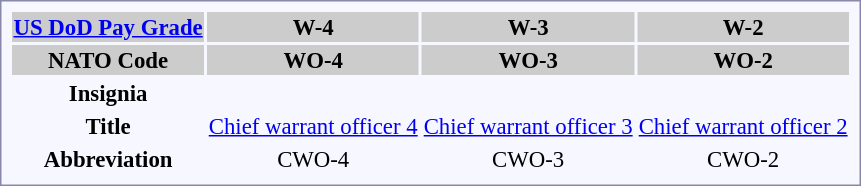<table style="border:1px solid #8888aa; background:#f7f8ff; padding:5px; font-size:95%; margin:0 12px 12px 0;">
<tr style="background:#ccc;">
<th><a href='#'>US DoD Pay Grade</a></th>
<th>W-4</th>
<th>W-3</th>
<th>W-2</th>
</tr>
<tr style="background:#ccc;""text-align:center;">
<th><strong>NATO Code</strong></th>
<th>WO-4</th>
<th>WO-3</th>
<th>WO-2</th>
</tr>
<tr style="text-align:center;">
<td><strong>Insignia</strong></td>
<td></td>
<td></td>
<td></td>
</tr>
<tr style="text-align:center;">
<td><strong>Title</strong></td>
<td><a href='#'>Chief warrant officer 4</a></td>
<td><a href='#'>Chief warrant officer 3</a></td>
<td><a href='#'>Chief warrant officer 2</a></td>
</tr>
<tr style="text-align:center;">
<td><strong>Abbreviation</strong></td>
<td>CWO-4</td>
<td>CWO-3</td>
<td>CWO-2</td>
</tr>
</table>
